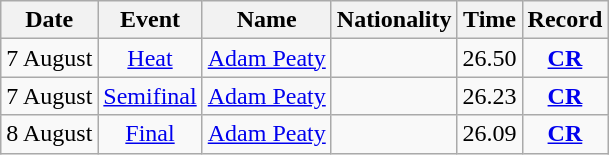<table class="wikitable" style=text-align:center>
<tr>
<th>Date</th>
<th>Event</th>
<th>Name</th>
<th>Nationality</th>
<th>Time</th>
<th>Record</th>
</tr>
<tr>
<td>7 August</td>
<td><a href='#'>Heat</a></td>
<td align=left><a href='#'>Adam Peaty</a></td>
<td align=left></td>
<td>26.50</td>
<td><strong><a href='#'>CR</a></strong></td>
</tr>
<tr>
<td>7 August</td>
<td><a href='#'>Semifinal</a></td>
<td align=left><a href='#'>Adam Peaty</a></td>
<td align=left></td>
<td>26.23</td>
<td><strong><a href='#'>CR</a></strong></td>
</tr>
<tr>
<td>8 August</td>
<td><a href='#'>Final</a></td>
<td align=left><a href='#'>Adam Peaty</a></td>
<td align=left></td>
<td>26.09</td>
<td><strong><a href='#'>CR</a></strong></td>
</tr>
</table>
